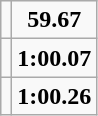<table class="wikitable">
<tr>
<td></td>
<td align=center><strong>59.67</strong></td>
</tr>
<tr>
<td></td>
<td align=center><strong>1:00.07</strong></td>
</tr>
<tr>
<td></td>
<td align=center><strong>1:00.26</strong></td>
</tr>
</table>
